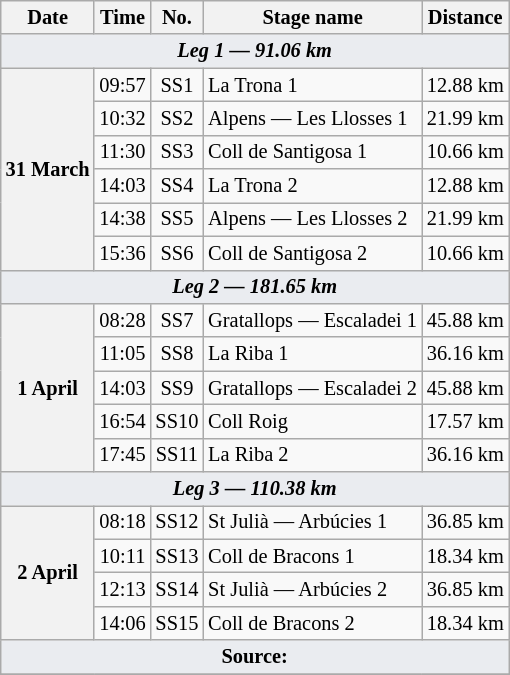<table class="wikitable" style="font-size: 85%;">
<tr>
<th>Date</th>
<th>Time</th>
<th>No.</th>
<th>Stage name</th>
<th>Distance</th>
</tr>
<tr>
<td style="background-color:#EAECF0; text-align:center" colspan="5"><strong><em>Leg 1 — 91.06 km</em></strong></td>
</tr>
<tr>
<th rowspan="6">31 March</th>
<td align="center">09:57</td>
<td align="center">SS1</td>
<td>La Trona 1</td>
<td align="center">12.88 km</td>
</tr>
<tr>
<td align="center">10:32</td>
<td align="center">SS2</td>
<td>Alpens — Les Llosses 1</td>
<td align="center">21.99 km</td>
</tr>
<tr>
<td align="center">11:30</td>
<td align="center">SS3</td>
<td>Coll de Santigosa 1</td>
<td align="center">10.66 km</td>
</tr>
<tr>
<td align="center">14:03</td>
<td align="center">SS4</td>
<td>La Trona 2</td>
<td align="center">12.88 km</td>
</tr>
<tr>
<td align="center">14:38</td>
<td align="center">SS5</td>
<td>Alpens — Les Llosses 2</td>
<td align="center">21.99 km</td>
</tr>
<tr>
<td align="center">15:36</td>
<td align="center">SS6</td>
<td>Coll de Santigosa 2</td>
<td align="center">10.66 km</td>
</tr>
<tr>
<td style="background-color:#EAECF0; text-align:center" colspan="5"><strong><em>Leg 2 — 181.65 km</em></strong></td>
</tr>
<tr>
<th rowspan="5">1 April</th>
<td align="center">08:28</td>
<td align="center">SS7</td>
<td>Gratallops — Escaladei 1</td>
<td align="center">45.88 km</td>
</tr>
<tr>
<td align="center">11:05</td>
<td align="center">SS8</td>
<td>La Riba 1</td>
<td align="center">36.16 km</td>
</tr>
<tr>
<td align="center">14:03</td>
<td align="center">SS9</td>
<td>Gratallops — Escaladei 2</td>
<td align="center">45.88 km</td>
</tr>
<tr>
<td align="center">16:54</td>
<td align="center">SS10</td>
<td>Coll Roig</td>
<td align="center">17.57 km</td>
</tr>
<tr>
<td align="center">17:45</td>
<td align="center">SS11</td>
<td>La Riba 2</td>
<td align="center">36.16 km</td>
</tr>
<tr>
<td style="background-color:#EAECF0; text-align:center" colspan="5"><strong><em>Leg 3 — 110.38 km</em></strong></td>
</tr>
<tr>
<th rowspan="4">2 April</th>
<td align="center">08:18</td>
<td align="center">SS12</td>
<td>St Julià — Arbúcies 1</td>
<td align="center">36.85 km</td>
</tr>
<tr>
<td align="center">10:11</td>
<td align="center">SS13</td>
<td>Coll de Bracons 1</td>
<td align="center">18.34 km</td>
</tr>
<tr>
<td align="center">12:13</td>
<td align="center">SS14</td>
<td>St Julià — Arbúcies 2</td>
<td align="center">36.85 km</td>
</tr>
<tr>
<td align="center">14:06</td>
<td align="center">SS15</td>
<td>Coll de Bracons 2</td>
<td align="center">18.34 km</td>
</tr>
<tr>
<td style="background-color:#EAECF0; text-align:center" colspan="5"><strong>Source:</strong></td>
</tr>
<tr>
</tr>
</table>
